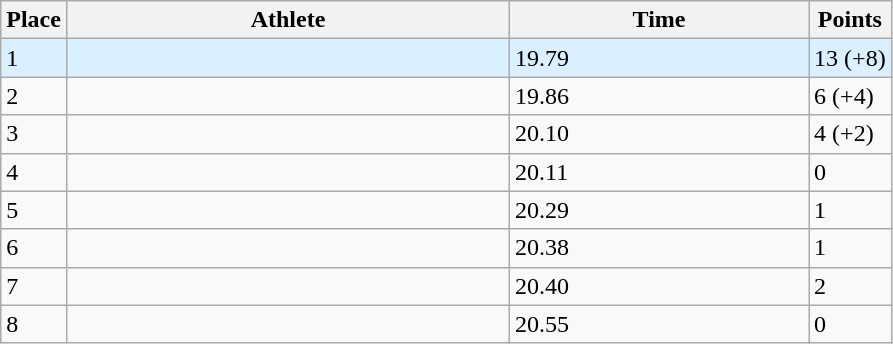<table class="wikitable sortable">
<tr>
<th>Place</th>
<th style="width:18em">Athlete</th>
<th style="width:12em">Time</th>
<th>Points</th>
</tr>
<tr style="background:#daefff;">
<td>1 </td>
<td></td>
<td>19.79 </td>
<td>13 (+8)</td>
</tr>
<tr>
<td>2</td>
<td></td>
<td>19.86</td>
<td>6 (+4)</td>
</tr>
<tr>
<td>3</td>
<td></td>
<td>20.10 </td>
<td>4 (+2)</td>
</tr>
<tr>
<td>4</td>
<td></td>
<td>20.11</td>
<td>0</td>
</tr>
<tr>
<td>5</td>
<td></td>
<td>20.29</td>
<td>1</td>
</tr>
<tr>
<td>6</td>
<td></td>
<td>20.38</td>
<td>1</td>
</tr>
<tr>
<td>7</td>
<td></td>
<td>20.40</td>
<td>2</td>
</tr>
<tr>
<td>8</td>
<td></td>
<td>20.55</td>
<td>0</td>
</tr>
</table>
